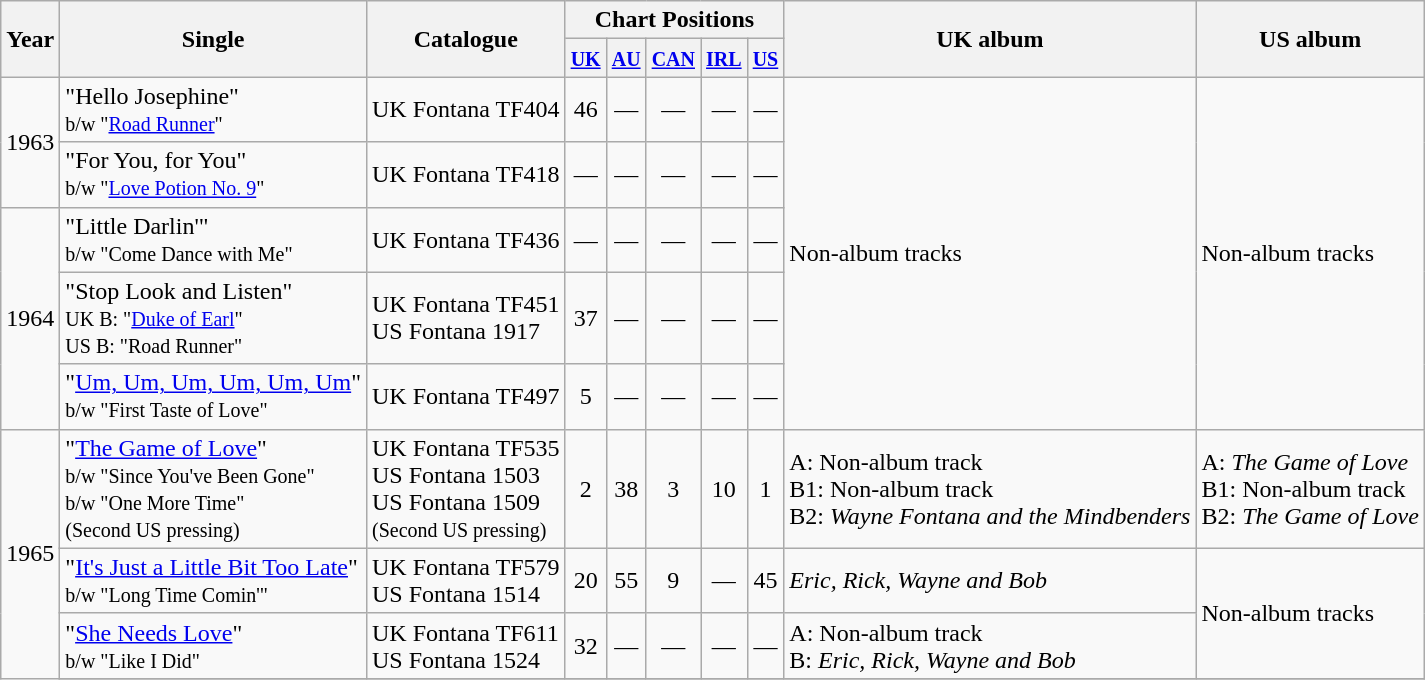<table class="wikitable">
<tr>
<th rowspan="2">Year</th>
<th rowspan="2">Single</th>
<th rowspan="2">Catalogue</th>
<th colspan="5">Chart Positions</th>
<th rowspan="2">UK album</th>
<th rowspan="2">US album</th>
</tr>
<tr>
<th><small><a href='#'>UK</a><br></small></th>
<th><small><a href='#'>AU</a></small></th>
<th><small><a href='#'>CAN</a><br></small></th>
<th><small><a href='#'>IRL</a><br></small></th>
<th><small><a href='#'>US</a></small></th>
</tr>
<tr>
<td rowspan="2">1963</td>
<td>"Hello Josephine"<br><small>b/w "<a href='#'>Road Runner</a>"</small></td>
<td>UK Fontana TF404</td>
<td align="center">46</td>
<td align="center">—</td>
<td align="center">—</td>
<td align="center">—</td>
<td align="center">—</td>
<td align="left" rowspan="5">Non-album tracks</td>
<td align="left" rowspan="5">Non-album tracks</td>
</tr>
<tr>
<td>"For You, for You"<br><small>b/w "<a href='#'>Love Potion No. 9</a>"</small></td>
<td>UK Fontana TF418</td>
<td align="center">—</td>
<td align="center">—</td>
<td align="center">—</td>
<td align="center">—</td>
<td align="center">—</td>
</tr>
<tr>
<td rowspan="3">1964</td>
<td>"Little Darlin'"<br><small>b/w "Come Dance with Me"</small></td>
<td>UK Fontana TF436</td>
<td align="center">—</td>
<td align="center">—</td>
<td align="center">—</td>
<td align="center">—</td>
<td align="center">—</td>
</tr>
<tr>
<td>"Stop Look and Listen"<br><small>UK B: "<a href='#'>Duke of Earl</a>"<br>US B: "Road Runner"</small></td>
<td>UK Fontana TF451<br>US Fontana 1917</td>
<td align="center">37</td>
<td align="center">—</td>
<td align="center">—</td>
<td align="center">—</td>
<td align="center">—</td>
</tr>
<tr>
<td>"<a href='#'>Um, Um, Um, Um, Um, Um</a>"<br><small>b/w "First Taste of Love"</small></td>
<td>UK Fontana TF497</td>
<td align="center">5</td>
<td align="center">—</td>
<td align="center">—</td>
<td align="center">—</td>
<td align="center">—</td>
</tr>
<tr>
<td rowspan="4">1965</td>
<td>"<a href='#'>The Game of Love</a>"<br><small>b/w "Since You've Been Gone"<br>b/w "One More Time"<br>(Second US pressing)</small></td>
<td>UK Fontana TF535<br>US Fontana 1503<br>US Fontana 1509<br><small>(Second US pressing)</small></td>
<td align="center">2</td>
<td align="center">38</td>
<td align="center">3</td>
<td align="center">10</td>
<td align="center">1</td>
<td align="left">A: Non-album track<br>B1: Non-album track<br>B2: <em>Wayne Fontana and the Mindbenders</em></td>
<td align="left">A: <em>The Game of Love</em><br>B1: Non-album track<br>B2: <em>The Game of Love</em></td>
</tr>
<tr>
<td>"<a href='#'>It's Just a Little Bit Too Late</a>"<br><small>b/w "Long Time Comin'"</small></td>
<td>UK Fontana TF579<br>US Fontana 1514</td>
<td align="center">20</td>
<td align="center">55</td>
<td align="center">9</td>
<td align="center">—</td>
<td align="center">45</td>
<td align="left"><em>Eric, Rick, Wayne and Bob</em></td>
<td align="left" rowspan="2">Non-album tracks</td>
</tr>
<tr>
<td>"<a href='#'>She Needs Love</a>"<br><small>b/w "Like I Did"</small></td>
<td>UK Fontana TF611<br>US Fontana 1524</td>
<td align="center">32</td>
<td align="center">—</td>
<td align="center">—</td>
<td align="center">—</td>
<td align="center">—</td>
<td align="left">A: Non-album track<br>B: <em>Eric, Rick, Wayne and Bob</em></td>
</tr>
<tr>
</tr>
</table>
